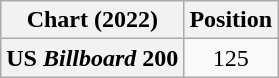<table class="wikitable plainrowheaders" style="text-align:center">
<tr>
<th scope="col">Chart (2022)</th>
<th scope="col">Position</th>
</tr>
<tr>
<th scope="row">US <em>Billboard</em> 200</th>
<td>125</td>
</tr>
</table>
